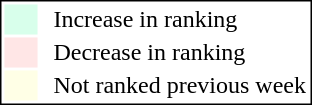<table style="border:1px solid black;" align=right>
<tr>
<td style="background:#D8FFEB; width:20px;"></td>
<td> </td>
<td>Increase in ranking</td>
</tr>
<tr>
<td style="background:#FFE6E6; width:20px;"></td>
<td> </td>
<td>Decrease in ranking</td>
</tr>
<tr>
<td style="background:#FFFFE6; width:20px;"></td>
<td> </td>
<td>Not ranked previous week</td>
</tr>
</table>
